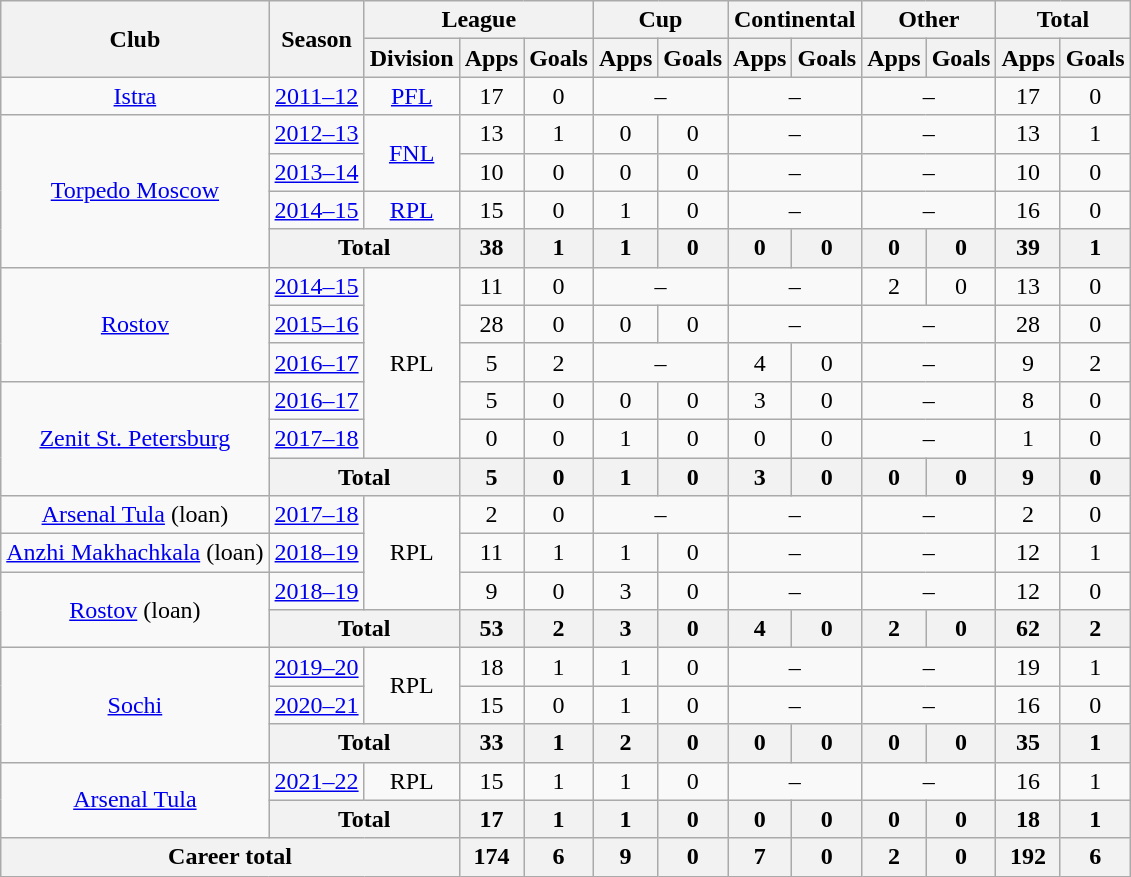<table class="wikitable" style="text-align: center;">
<tr>
<th rowspan=2>Club</th>
<th rowspan=2>Season</th>
<th colspan=3>League</th>
<th colspan=2>Cup</th>
<th colspan=2>Continental</th>
<th colspan=2>Other</th>
<th colspan=2>Total</th>
</tr>
<tr>
<th>Division</th>
<th>Apps</th>
<th>Goals</th>
<th>Apps</th>
<th>Goals</th>
<th>Apps</th>
<th>Goals</th>
<th>Apps</th>
<th>Goals</th>
<th>Apps</th>
<th>Goals</th>
</tr>
<tr>
<td><a href='#'>Istra</a></td>
<td><a href='#'>2011–12</a></td>
<td><a href='#'>PFL</a></td>
<td>17</td>
<td>0</td>
<td colspan=2>–</td>
<td colspan=2>–</td>
<td colspan=2>–</td>
<td>17</td>
<td>0</td>
</tr>
<tr>
<td rowspan="4"><a href='#'>Torpedo Moscow</a></td>
<td><a href='#'>2012–13</a></td>
<td rowspan="2"><a href='#'>FNL</a></td>
<td>13</td>
<td>1</td>
<td>0</td>
<td>0</td>
<td colspan=2>–</td>
<td colspan=2>–</td>
<td>13</td>
<td>1</td>
</tr>
<tr>
<td><a href='#'>2013–14</a></td>
<td>10</td>
<td>0</td>
<td>0</td>
<td>0</td>
<td colspan=2>–</td>
<td colspan=2>–</td>
<td>10</td>
<td>0</td>
</tr>
<tr>
<td><a href='#'>2014–15</a></td>
<td><a href='#'>RPL</a></td>
<td>15</td>
<td>0</td>
<td>1</td>
<td>0</td>
<td colspan=2>–</td>
<td colspan=2>–</td>
<td>16</td>
<td>0</td>
</tr>
<tr>
<th colspan=2>Total</th>
<th>38</th>
<th>1</th>
<th>1</th>
<th>0</th>
<th>0</th>
<th>0</th>
<th>0</th>
<th>0</th>
<th>39</th>
<th>1</th>
</tr>
<tr>
<td rowspan="3"><a href='#'>Rostov</a></td>
<td><a href='#'>2014–15</a></td>
<td rowspan="5">RPL</td>
<td>11</td>
<td>0</td>
<td colspan=2>–</td>
<td colspan=2>–</td>
<td>2</td>
<td>0</td>
<td>13</td>
<td>0</td>
</tr>
<tr>
<td><a href='#'>2015–16</a></td>
<td>28</td>
<td>0</td>
<td>0</td>
<td>0</td>
<td colspan=2>–</td>
<td colspan=2>–</td>
<td>28</td>
<td>0</td>
</tr>
<tr>
<td><a href='#'>2016–17</a></td>
<td>5</td>
<td>2</td>
<td colspan=2>–</td>
<td>4</td>
<td>0</td>
<td colspan=2>–</td>
<td>9</td>
<td>2</td>
</tr>
<tr>
<td rowspan="3"><a href='#'>Zenit St. Petersburg</a></td>
<td><a href='#'>2016–17</a></td>
<td>5</td>
<td>0</td>
<td>0</td>
<td>0</td>
<td>3</td>
<td>0</td>
<td colspan=2>–</td>
<td>8</td>
<td>0</td>
</tr>
<tr>
<td><a href='#'>2017–18</a></td>
<td>0</td>
<td>0</td>
<td>1</td>
<td>0</td>
<td>0</td>
<td>0</td>
<td colspan=2>–</td>
<td>1</td>
<td>0</td>
</tr>
<tr>
<th colspan=2>Total</th>
<th>5</th>
<th>0</th>
<th>1</th>
<th>0</th>
<th>3</th>
<th>0</th>
<th>0</th>
<th>0</th>
<th>9</th>
<th>0</th>
</tr>
<tr>
<td><a href='#'>Arsenal Tula</a> (loan)</td>
<td><a href='#'>2017–18</a></td>
<td rowspan="3">RPL</td>
<td>2</td>
<td>0</td>
<td colspan=2>–</td>
<td colspan=2>–</td>
<td colspan=2>–</td>
<td>2</td>
<td>0</td>
</tr>
<tr>
<td><a href='#'>Anzhi Makhachkala</a> (loan)</td>
<td><a href='#'>2018–19</a></td>
<td>11</td>
<td>1</td>
<td>1</td>
<td>0</td>
<td colspan=2>–</td>
<td colspan=2>–</td>
<td>12</td>
<td>1</td>
</tr>
<tr>
<td rowspan="2"><a href='#'>Rostov</a> (loan)</td>
<td><a href='#'>2018–19</a></td>
<td>9</td>
<td>0</td>
<td>3</td>
<td>0</td>
<td colspan=2>–</td>
<td colspan=2>–</td>
<td>12</td>
<td>0</td>
</tr>
<tr>
<th colspan=2>Total</th>
<th>53</th>
<th>2</th>
<th>3</th>
<th>0</th>
<th>4</th>
<th>0</th>
<th>2</th>
<th>0</th>
<th>62</th>
<th>2</th>
</tr>
<tr>
<td rowspan="3"><a href='#'>Sochi</a></td>
<td><a href='#'>2019–20</a></td>
<td rowspan="2">RPL</td>
<td>18</td>
<td>1</td>
<td>1</td>
<td>0</td>
<td colspan=2>–</td>
<td colspan=2>–</td>
<td>19</td>
<td>1</td>
</tr>
<tr>
<td><a href='#'>2020–21</a></td>
<td>15</td>
<td>0</td>
<td>1</td>
<td>0</td>
<td colspan=2>–</td>
<td colspan=2>–</td>
<td>16</td>
<td>0</td>
</tr>
<tr>
<th colspan=2>Total</th>
<th>33</th>
<th>1</th>
<th>2</th>
<th>0</th>
<th>0</th>
<th>0</th>
<th>0</th>
<th>0</th>
<th>35</th>
<th>1</th>
</tr>
<tr>
<td rowspan="2"><a href='#'>Arsenal Tula</a></td>
<td><a href='#'>2021–22</a></td>
<td>RPL</td>
<td>15</td>
<td>1</td>
<td>1</td>
<td>0</td>
<td colspan=2>–</td>
<td colspan=2>–</td>
<td>16</td>
<td>1</td>
</tr>
<tr>
<th colspan=2>Total</th>
<th>17</th>
<th>1</th>
<th>1</th>
<th>0</th>
<th>0</th>
<th>0</th>
<th>0</th>
<th>0</th>
<th>18</th>
<th>1</th>
</tr>
<tr>
<th colspan=3>Career total</th>
<th>174</th>
<th>6</th>
<th>9</th>
<th>0</th>
<th>7</th>
<th>0</th>
<th>2</th>
<th>0</th>
<th>192</th>
<th>6</th>
</tr>
</table>
